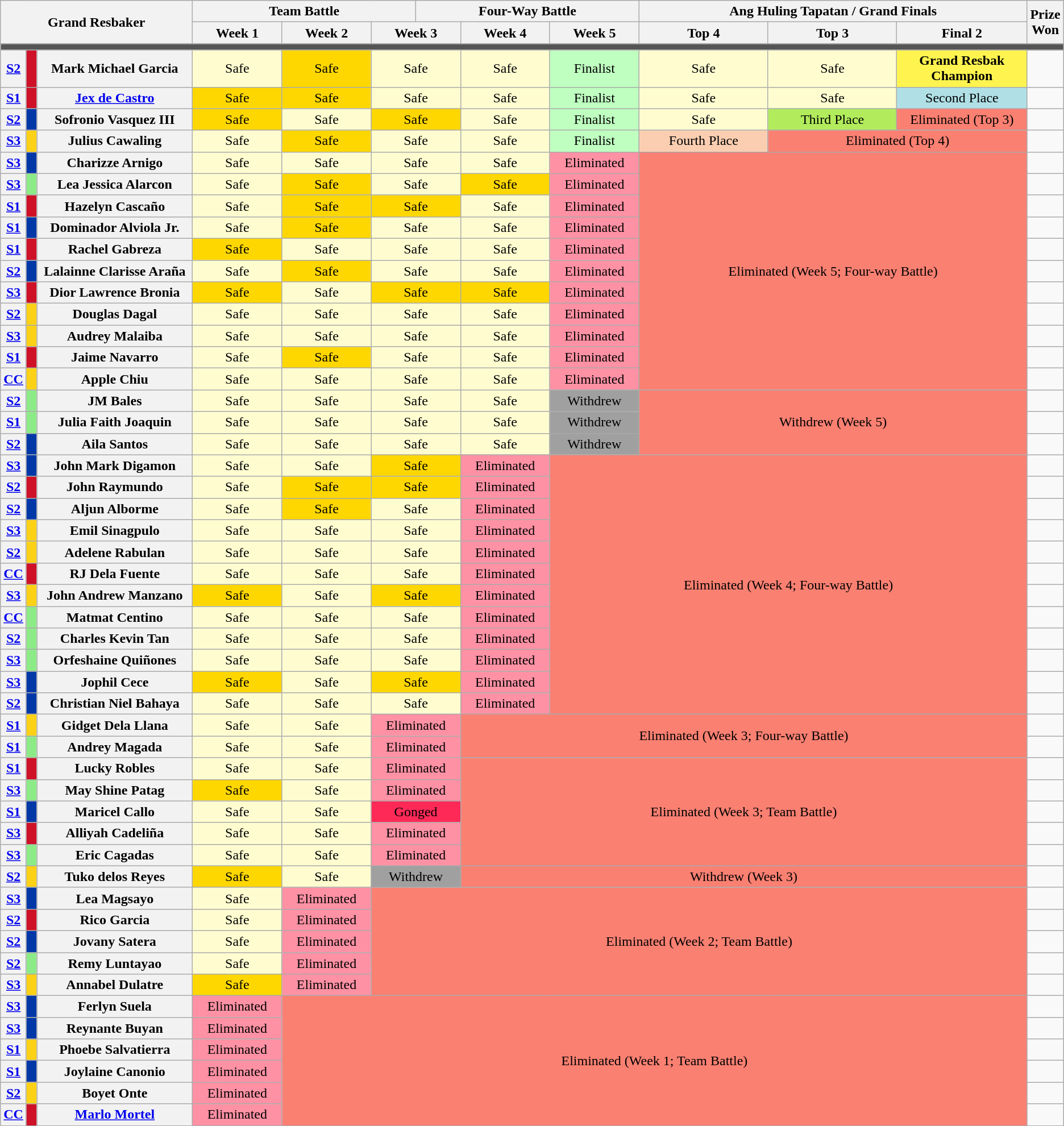<table class="wikitable" style="text-align:center;">
<tr>
<th colspan="3" rowspan="2">Grand Resbaker</th>
<th colspan="3">Team Battle</th>
<th colspan="3">Four-Way Battle</th>
<th colspan="3">Ang Huling Tapatan / Grand Finals</th>
<th rowspan="2">Prize Won</th>
</tr>
<tr>
<th width="8.5%">Week 1</th>
<th width="8.5%">Week 2</th>
<th colspan="2" width="8.5%">Week 3</th>
<th width="8.5%">Week 4</th>
<th width="8.5%">Week 5</th>
<th width="12.5%">Top 4</th>
<th width="12.5%">Top 3</th>
<th width="12.5%">Final 2</th>
</tr>
<tr>
<th colspan="13" style="background-color:#555"></th>
</tr>
<tr>
<th><a href='#'>S2</a></th>
<th width="01%" style="background-color:#CE1126"></th>
<th width="15%">Mark Michael Garcia</th>
<td style="background-color:#FFFDD0;">Safe</td>
<td style="background-color:gold;">Safe </td>
<td colspan="2" style="background-color:#FFFDD0">Safe</td>
<td style="background-color:#FFFDD0">Safe</td>
<td style="background-color:#bfffc0;">Finalist</td>
<td style="background-color:#FFFDD0">Safe</td>
<td style="background-color:#FFFDD0">Safe</td>
<td style="background-color:#fff44f"><strong>Grand Resbak Champion</strong></td>
<td></td>
</tr>
<tr>
<th><a href='#'>S1</a></th>
<th width="01%" style="background-color:#CE1126"></th>
<th width="15%"><a href='#'>Jex de Castro</a></th>
<td style="background-color:gold;">Safe </td>
<td style="background-color:gold;">Safe </td>
<td colspan="2" style="background-color:#FFFDD0">Safe</td>
<td style="background-color:#FFFDD0">Safe</td>
<td style="background-color:#bfffc0;">Finalist</td>
<td style="background-color:#FFFDD0">Safe</td>
<td style="background-color:#FFFDD0">Safe</td>
<td style="background-color:#b0e0e6">Second Place</td>
<td></td>
</tr>
<tr>
<th><a href='#'>S2</a></th>
<th width="01%" style="background-color:#0038A8"></th>
<th width="15%">Sofronio Vasquez III</th>
<td style="background-color:gold;">Safe </td>
<td style="background-color:#FFFDD0;">Safe</td>
<td colspan="2" style="background-color:gold">Safe </td>
<td style="background-color:#FFFDD0">Safe</td>
<td style="background-color:#bfffc0;">Finalist</td>
<td style="background-color:#FFFDD0">Safe</td>
<td style="background-color:#B2EC5D">Third Place</td>
<td style="background-color:salmon;">Eliminated (Top 3)</td>
<td></td>
</tr>
<tr>
<th><a href='#'>S3</a></th>
<th width="01%" style="background-color:#FCD116"></th>
<th width="15%">Julius Cawaling</th>
<td style="background-color:#FFFDD0;">Safe</td>
<td style="background-color:gold;">Safe </td>
<td colspan="2" style="background-color:#FFFDD0">Safe</td>
<td style="background-color:#FFFDD0">Safe</td>
<td style="background-color:#bfffc0;">Finalist </td>
<td style="background-color:#fbceb1;">Fourth Place</td>
<td colspan="2" style="background-color:salmon;">Eliminated (Top 4)</td>
<td></td>
</tr>
<tr>
<th><a href='#'>S3</a></th>
<th width="01%" style="background-color:#0038A8"></th>
<th width="15%">Charizze Arnigo</th>
<td style="background-color:#FFFDD0;">Safe</td>
<td style="background-color:#FFFDD0;">Safe</td>
<td colspan="2" style="background-color:#FFFDD0">Safe</td>
<td style="background-color:#FFFDD0">Safe</td>
<td style="background-color:#ff91a4">Eliminated </td>
<td colspan="3" rowspan="11" style="background-color:salmon;">Eliminated (Week 5; Four-way Battle)</td>
<td></td>
</tr>
<tr>
<th><a href='#'>S3</a></th>
<th width="01%" style="background-color:#8deb87"></th>
<th width="15%">Lea Jessica Alarcon</th>
<td style="background-color:#FFFDD0;">Safe</td>
<td style="background-color:gold;">Safe </td>
<td colspan="2" style="background-color:#FFFDD0">Safe</td>
<td style="background-color:gold">Safe </td>
<td style="background-color:#ff91a4">Eliminated </td>
<td></td>
</tr>
<tr>
<th><a href='#'>S1</a></th>
<th width="01%" style="background-color:#CE1126"></th>
<th width="15%">Hazelyn Cascaño</th>
<td style="background-color:#FFFDD0;">Safe</td>
<td style="background-color:gold;">Safe </td>
<td colspan="2" style="background-color:gold">Safe </td>
<td style="background-color:#FFFDD0">Safe</td>
<td style="background-color:#ff91a4;">Eliminated</td>
<td></td>
</tr>
<tr>
<th width="02%"><a href='#'>S1</a></th>
<th width="01%" style="background-color:#0038A8"></th>
<th width="13%">Dominador Alviola Jr.</th>
<td style="background-color:#FFFDD0;">Safe</td>
<td style="background-color:gold;">Safe </td>
<td colspan="2" style="background-color:#FFFDD0;">Safe</td>
<td style="background-color:#FFFDD0">Safe</td>
<td style="background-color:#FF91a4">Eliminated </td>
<td></td>
</tr>
<tr>
<th><a href='#'>S1</a></th>
<th width="01%" style="background-color:#CE1126"></th>
<th width="15%">Rachel Gabreza</th>
<td style="background-color:gold;">Safe </td>
<td style="background-color:#FFFDD0;">Safe</td>
<td colspan="2" style="background-color:#FFFDD0">Safe</td>
<td style="background-color:#FFFDD0">Safe</td>
<td style="background-color:#FF91a4">Eliminated</td>
<td></td>
</tr>
<tr>
<th><a href='#'>S2</a></th>
<th width="01%" style="background-color:#0038A8"></th>
<th width="15%">Lalainne Clarisse Araña</th>
<td style="background-color:#FFFDD0;">Safe</td>
<td style="background-color:gold;">Safe </td>
<td colspan="2" style="background-color:#FFFDD0">Safe</td>
<td style="background-color:#FFFDD0">Safe</td>
<td style="background-color:#ff91a4">Eliminated</td>
<td></td>
</tr>
<tr>
<th><a href='#'>S3</a></th>
<th width="01%" style="background-color:#CE1126"></th>
<th width="15%">Dior Lawrence Bronia</th>
<td style="background-color:gold;">Safe </td>
<td style="background-color:#FFFDD0;">Safe</td>
<td colspan="2" style="background-color:gold">Safe </td>
<td style="background-color:gold">Safe </td>
<td style="background-color:#ff91a4">Eliminated </td>
<td></td>
</tr>
<tr>
<th><a href='#'>S2</a></th>
<th width="01%" style="background-color:#FCD116"></th>
<th width="15%">Douglas Dagal</th>
<td style="background-color:#FFFDD0;">Safe</td>
<td style="background-color:#FFFDD0;">Safe</td>
<td colspan="2" style="background-color:#FFFDD0">Safe</td>
<td style="background-color:#FFFDD0">Safe</td>
<td style="background-color:#FF91A4;">Eliminated</td>
<td></td>
</tr>
<tr>
<th><a href='#'>S3</a></th>
<th width="01%" style="background-color:#FCD116"></th>
<th width="15%">Audrey Malaiba</th>
<td style="background-color:#FFFDD0;">Safe</td>
<td style="background-color:#FFFDD0;">Safe</td>
<td colspan="2" style="background-color:#FFFDD0">Safe</td>
<td style="background-color:#FFFDD0">Safe</td>
<td style="background-color:#FF91A4;">Eliminated</td>
<td></td>
</tr>
<tr>
<th><a href='#'>S1</a></th>
<th width="01%" style="background-color:#CE1126"></th>
<th width="15%">Jaime Navarro</th>
<td style="background-color:#FFFDD0;">Safe</td>
<td style="background-color:gold;">Safe </td>
<td colspan="2" style="background-color:#FFFDD0">Safe</td>
<td style="background-color:#FFFDD0">Safe</td>
<td style="background-color:#FF91A4;">Eliminated</td>
<td></td>
</tr>
<tr>
<th><a href='#'>CC</a></th>
<th width="01%" style="background-color:#FCD116"></th>
<th width="15%">Apple Chiu</th>
<td style="background-color:#FFFDD0;">Safe</td>
<td style="background-color:#FFFDD0;">Safe</td>
<td colspan="2" style="background-color:#FFFDD0">Safe</td>
<td style="background-color:#FFFDD0">Safe</td>
<td style="background-color:#FF91A4;">Eliminated</td>
<td></td>
</tr>
<tr>
<th><a href='#'>S2</a></th>
<th width="01%" style="background-color:#8deb87"></th>
<th width="15%">JM Bales</th>
<td style="background-color:#FFFDD0;">Safe</td>
<td style="background-color:#FFFDD0;">Safe</td>
<td colspan="2" style="background-color:#FFFDD0">Safe</td>
<td style="background-color:#FFFDD0">Safe</td>
<td style="background-color:#a0a0a0;">Withdrew</td>
<td colspan="3" rowspan="3" style="background-color:salmon;">Withdrew (Week 5)</td>
<td></td>
</tr>
<tr>
<th><a href='#'>S1</a></th>
<th width="01%" style="background-color:#8deb87"></th>
<th width="15%">Julia Faith Joaquin</th>
<td style="background-color:#FFFDD0;">Safe</td>
<td style="background-color:#FFFDD0;">Safe</td>
<td colspan="2" style="background-color:#FFFDD0">Safe</td>
<td style="background-color:#FFFDD0">Safe</td>
<td style="background-color:#a0a0a0;">Withdrew</td>
<td></td>
</tr>
<tr>
<th><a href='#'>S2</a></th>
<th width="01%" style="background-color:#0038A8"></th>
<th width="15%">Aila Santos</th>
<td style="background-color:#FFFDD0;">Safe</td>
<td style="background-color:#FFFDD0;">Safe</td>
<td colspan="2" style="background-color:#FFFDD0">Safe</td>
<td style="background-color:#FFFDD0">Safe</td>
<td style="background-color:#a0a0a0;">Withdrew</td>
<td></td>
</tr>
<tr>
<th><a href='#'>S3</a></th>
<th width="01%" style="background-color:#0038A8"></th>
<th width="15%">John Mark Digamon</th>
<td style="background-color:#FFFDD0;">Safe</td>
<td style="background-color:#FFFDD0;">Safe</td>
<td colspan="2" style="background-color:gold;">Safe </td>
<td style="background-color:#FF91A4;">Eliminated</td>
<td colspan="4" rowspan="12" style="background-color:salmon;">Eliminated (Week 4; Four-way Battle)</td>
<td></td>
</tr>
<tr>
<th><a href='#'>S2</a></th>
<th width="01%" style="background-color:#ce1126"></th>
<th width="15%">John Raymundo</th>
<td style="background-color:#FFFDD0;">Safe</td>
<td style="background-color:gold;">Safe </td>
<td colspan="2"  style="background-color:gold;">Safe </td>
<td style="background-color:#FF91A4;">Eliminated</td>
<td></td>
</tr>
<tr>
<th><a href='#'>S2</a></th>
<th style="background-color:#0038a8;"></th>
<th>Aljun Alborme</th>
<td style="background-color:#FFFDD0;">Safe</td>
<td style="background-color:gold;">Safe </td>
<td colspan="2" style="background-color:#FFFDD0;">Safe</td>
<td style="background-color:#FF91A4;">Eliminated </td>
<td></td>
</tr>
<tr>
<th><a href='#'>S3</a></th>
<th width="01%" style="background-color:#FCD116;"></th>
<th width="15%">Emil Sinagpulo</th>
<td style="background-color:#FFFDD0;">Safe</td>
<td style="background-color:#FFFDD0;">Safe</td>
<td colspan="2" style="background-color:#FFFDD0;">Safe</td>
<td style="background-color:#FF91A4;">Eliminated</td>
<td></td>
</tr>
<tr>
<th><a href='#'>S2</a></th>
<th width="01%" style="background-color:#fcd116"></th>
<th width="15%">Adelene Rabulan</th>
<td style="background-color:#FFFDD0;">Safe</td>
<td style="background-color:#FFFDD0;">Safe</td>
<td colspan="2" style="background-color:#FFFDD0;">Safe</td>
<td style="background-color:#FF91A4;">Eliminated</td>
<td></td>
</tr>
<tr>
<th><a href='#'>CC</a></th>
<th width="01%" style="background-color:#CE1126"></th>
<th width="15%">RJ Dela Fuente</th>
<td style="background-color:#FFFDD0;">Safe</td>
<td style="background-color:#FFFDD0;">Safe</td>
<td colspan="2" style="background-color:#FFFDD0;">Safe</td>
<td style="background-color:#FF91A4;">Eliminated </td>
<td></td>
</tr>
<tr>
<th><a href='#'>S3</a></th>
<th width="01%" style="background-color:#FCD116"></th>
<th width="15%">John Andrew Manzano</th>
<td style="background-color:gold;">Safe </td>
<td style="background-color:#FFFDD0;">Safe</td>
<td colspan="2" style="background-color:gold;">Safe </td>
<td style="background-color:#FF91A4;">Eliminated </td>
<td></td>
</tr>
<tr>
<th><a href='#'>CC</a></th>
<th width="01%" style="background-color:#8deb87"></th>
<th width="15%">Matmat Centino</th>
<td style="background-color:#FFFDD0;">Safe</td>
<td style="background-color:#FFFDD0;">Safe</td>
<td colspan="2" style="background-color:#FFFDD0;">Safe</td>
<td style="background-color:#FF91A4;">Eliminated</td>
<td></td>
</tr>
<tr>
<th><a href='#'>S2</a></th>
<th width="01%" style="background-color:#8deb87"></th>
<th width="15%">Charles Kevin Tan</th>
<td style="background-color:#FFFDD0;">Safe</td>
<td style="background-color:#FFFDD0;">Safe</td>
<td colspan="2" style="background-color:#FFFDD0;">Safe</td>
<td style="background-color:#FF91A4;">Eliminated</td>
<td></td>
</tr>
<tr>
<th><a href='#'>S3</a></th>
<th width="01%" style="background-color:#8deb87"></th>
<th width="15%">Orfeshaine Quiñones</th>
<td style="background-color:#FFFDD0;">Safe</td>
<td style="background-color:#FFFDD0;">Safe</td>
<td colspan="2" style="background-color:#FFFDD0;">Safe</td>
<td style="background-color:#FF91A4;">Eliminated</td>
<td></td>
</tr>
<tr>
<th><a href='#'>S3</a></th>
<th width="01%" style="background-color:#0038A8"></th>
<th width="15%">Jophil Cece</th>
<td style="background-color:gold;">Safe </td>
<td style="background-color:#FFFDD0;">Safe</td>
<td colspan="2" style="background-color:gold;">Safe </td>
<td style="background-color:#FF91A4;">Eliminated</td>
<td></td>
</tr>
<tr>
<th><a href='#'>S2</a></th>
<th width="01%" style="background-color:#0038A8"></th>
<th width="15%">Christian Niel Bahaya</th>
<td style="background-color:#FFFDD0;">Safe</td>
<td style="background-color:#FFFDD0;">Safe</td>
<td colspan="2" style="background-color:#FFFDD0;">Safe</td>
<td style="background-color:#FF91A4;">Eliminated</td>
<td></td>
</tr>
<tr>
<th><a href='#'>S1</a></th>
<th width="01%" style="background-color:#FCD116"></th>
<th width="15%">Gidget Dela Llana</th>
<td style="background-color:#FFFDD0;">Safe</td>
<td style="background-color:#FFFDD0;">Safe</td>
<td colspan="2" style="background-color:#FF91A4;">Eliminated </td>
<td colspan="5" rowspan="2" style="background-color:salmon;">Eliminated (Week 3; Four-way Battle)</td>
<td></td>
</tr>
<tr>
<th><a href='#'>S1</a></th>
<th width="01%" style="background-color:#8deb87"></th>
<th width="15%">Andrey Magada</th>
<td style="background-color:#FFFDD0;">Safe</td>
<td style="background-color:#FFFDD0;">Safe</td>
<td colspan="2" style="background-color:#FF91A4;">Eliminated </td>
<td></td>
</tr>
<tr>
<th><a href='#'>S1</a></th>
<th width="01%" style="background-color:#CE1126"></th>
<th width="15%">Lucky Robles</th>
<td style="background-color:#FFFDD0;">Safe</td>
<td style="background-color:#FFFDD0;">Safe</td>
<td colspan="2" style="background-color:#FF91A4;">Eliminated</td>
<td colspan="5" rowspan="5" style="background-color:salmon;">Eliminated (Week 3; Team Battle)</td>
<td></td>
</tr>
<tr>
<th><a href='#'>S3</a></th>
<th width="01%" style="background-color:#8deb87"></th>
<th width="15%">May Shine Patag</th>
<td style="background-color:gold;">Safe </td>
<td style="background-color:#FFFDD0;">Safe</td>
<td colspan="2" style="background-color:#FF91A4;">Eliminated</td>
<td></td>
</tr>
<tr>
<th><a href='#'>S1</a></th>
<th width="01%" style="background-color:#0038A8"></th>
<th width="15%">Maricel Callo</th>
<td style="background-color:#FFFDD0;">Safe</td>
<td style="background-color:#FFFDD0;">Safe</td>
<td colspan="2" style="background-color:#ff2957;">Gonged</td>
<td></td>
</tr>
<tr>
<th><a href='#'>S3</a></th>
<th width="01%" style="background-color:#CE1126"></th>
<th width="15%">Alliyah Cadeliña</th>
<td style="background-color:#FFFDD0;">Safe</td>
<td style="background-color:#FFFDD0;">Safe</td>
<td colspan="2" style="background-color:#FF91A4;">Eliminated</td>
<td></td>
</tr>
<tr>
<th><a href='#'>S3</a></th>
<th width="01%" style="background-color:#8deb87"></th>
<th width="15%">Eric Cagadas</th>
<td style="background-color:#FFFDD0;">Safe</td>
<td style="background-color:#FFFDD0;">Safe</td>
<td colspan="2" style="background-color:#FF91A4;">Eliminated</td>
<td></td>
</tr>
<tr>
<th><a href='#'>S2</a></th>
<th width="01%" style="background-color:#fcd116"></th>
<th width="15%">Tuko delos Reyes</th>
<td style="background-color:gold;">Safe </td>
<td rowspan="1" style="background-color:#FFFDD0;">Safe</td>
<td colspan="2"  style="background-color:#a0a0a0;">Withdrew</td>
<td colspan="5" style="background-color:salmon;">Withdrew (Week 3)</td>
<td></td>
</tr>
<tr>
<th><a href='#'>S3</a></th>
<th width="01%" style="background-color:#0038a8"></th>
<th width="15%">Lea Magsayo</th>
<td style="background-color:#FFFDD0;">Safe</td>
<td style="background-color:#FF91A4;">Eliminated</td>
<td colspan="7" rowspan="5" style="background-color:salmon;">Eliminated (Week 2; Team Battle)</td>
<td></td>
</tr>
<tr>
<th><a href='#'>S2</a></th>
<th width="01%" style="background-color:#CE1126"></th>
<th width="15%">Rico Garcia</th>
<td style="background-color:#FFFDD0;">Safe</td>
<td style="background-color:#FF91A4;">Eliminated</td>
<td></td>
</tr>
<tr>
<th><a href='#'>S2</a></th>
<th width="01%" style="background-color:#0038A8"></th>
<th width="15%">Jovany Satera</th>
<td style="background-color:#FFFDD0;">Safe</td>
<td style="background-color:#FF91A4;">Eliminated</td>
<td></td>
</tr>
<tr>
<th><a href='#'>S2</a></th>
<th width="01%" style="background-color:#8deb87"></th>
<th width="15%">Remy Luntayao</th>
<td style="background-color:#FFFDD0;">Safe</td>
<td style="background-color:#FF91A4;">Eliminated</td>
<td></td>
</tr>
<tr>
<th><a href='#'>S3</a></th>
<th width="01%" style="background-color:#FCD116"></th>
<th width="15%">Annabel Dulatre</th>
<td style="background-color:gold;">Safe </td>
<td style="background-color:#FF91A4;">Eliminated</td>
<td></td>
</tr>
<tr>
<th><a href='#'>S3</a></th>
<th width="01%" style="background-color:#0038A8"></th>
<th width="15%">Ferlyn Suela</th>
<td style="background-color:#FF91A4;">Eliminated</td>
<td colspan="8" rowspan="6" style="background-color:salmon;">Eliminated (Week 1; Team Battle)</td>
<td></td>
</tr>
<tr>
<th><a href='#'>S3</a></th>
<th width="01%" style="background-color:#0038A8"></th>
<th width="15%">Reynante Buyan</th>
<td style="background-color:#FF91A4;">Eliminated</td>
<td></td>
</tr>
<tr>
<th><a href='#'>S1</a></th>
<th width="01%" style="background-color:#FCD116"></th>
<th width="15%">Phoebe Salvatierra</th>
<td style="background-color:#FF91A4;">Eliminated</td>
<td></td>
</tr>
<tr>
<th><a href='#'>S1</a></th>
<th width="01%" style="background-color:#0038A8"></th>
<th width="15%">Joylaine Canonio</th>
<td style="background-color:#FF91A4;">Eliminated</td>
<td></td>
</tr>
<tr>
<th><a href='#'>S2</a></th>
<th width="01%" style="background-color:#FCD116"></th>
<th width="15%">Boyet Onte</th>
<td style="background-color:#FF91A4;">Eliminated</td>
<td></td>
</tr>
<tr>
<th><a href='#'>CC</a></th>
<th width="01%" style="background-color:#CE1126"></th>
<th width="15%"><a href='#'>Marlo Mortel</a></th>
<td style="background-color:#FF91A4;">Eliminated</td>
<td></td>
</tr>
<tr>
</tr>
</table>
